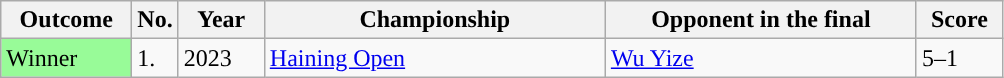<table class="wikitable sortable">
<tr>
<th style="width:80px;">Outcome</th>
<th style="width:20px;">No.</th>
<th style="width:50px;">Year</th>
<th style="width:220px;">Championship</th>
<th style="width:200px;">Opponent in the final</th>
<th style="width:50px;">Score</th>
</tr>
<tr>
<td style="background:#98FB98">Winner</td>
<td>1.</td>
<td>2023</td>
<td><a href='#'>Haining Open</a></td>
<td> <a href='#'>Wu Yize</a></td>
<td>5–1 </td>
</tr>
</table>
